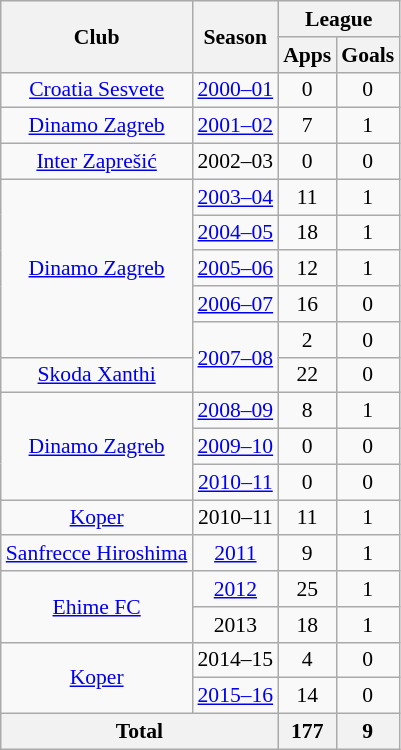<table class="wikitable" style="font-size:90%; text-align: center;">
<tr>
<th rowspan="2">Club</th>
<th rowspan="2">Season</th>
<th colspan="2">League</th>
</tr>
<tr>
<th>Apps</th>
<th>Goals</th>
</tr>
<tr>
<td><a href='#'>Croatia Sesvete</a></td>
<td><a href='#'>2000–01</a></td>
<td>0</td>
<td>0</td>
</tr>
<tr>
<td><a href='#'>Dinamo Zagreb</a></td>
<td><a href='#'>2001–02</a></td>
<td>7</td>
<td>1</td>
</tr>
<tr>
<td><a href='#'>Inter Zaprešić</a></td>
<td>2002–03</td>
<td>0</td>
<td>0</td>
</tr>
<tr>
<td rowspan="5"><a href='#'>Dinamo Zagreb</a></td>
<td><a href='#'>2003–04</a></td>
<td>11</td>
<td>1</td>
</tr>
<tr>
<td><a href='#'>2004–05</a></td>
<td>18</td>
<td>1</td>
</tr>
<tr>
<td><a href='#'>2005–06</a></td>
<td>12</td>
<td>1</td>
</tr>
<tr>
<td><a href='#'>2006–07</a></td>
<td>16</td>
<td>0</td>
</tr>
<tr>
<td rowspan="2"><a href='#'>2007–08</a></td>
<td>2</td>
<td>0</td>
</tr>
<tr>
<td><a href='#'>Skoda Xanthi</a></td>
<td>22</td>
<td>0</td>
</tr>
<tr>
<td rowspan="3"><a href='#'>Dinamo Zagreb</a></td>
<td><a href='#'>2008–09</a></td>
<td>8</td>
<td>1</td>
</tr>
<tr>
<td><a href='#'>2009–10</a></td>
<td>0</td>
<td>0</td>
</tr>
<tr>
<td><a href='#'>2010–11</a></td>
<td>0</td>
<td>0</td>
</tr>
<tr>
<td><a href='#'>Koper</a></td>
<td>2010–11</td>
<td>11</td>
<td>1</td>
</tr>
<tr>
<td><a href='#'>Sanfrecce Hiroshima</a></td>
<td><a href='#'>2011</a></td>
<td>9</td>
<td>1</td>
</tr>
<tr>
<td rowspan="2"><a href='#'>Ehime FC</a></td>
<td><a href='#'>2012</a></td>
<td>25</td>
<td>1</td>
</tr>
<tr>
<td>2013</td>
<td>18</td>
<td>1</td>
</tr>
<tr>
<td rowspan="2"><a href='#'>Koper</a></td>
<td>2014–15</td>
<td>4</td>
<td>0</td>
</tr>
<tr>
<td><a href='#'>2015–16</a></td>
<td>14</td>
<td>0</td>
</tr>
<tr>
<th colspan="2">Total</th>
<th>177</th>
<th>9</th>
</tr>
</table>
